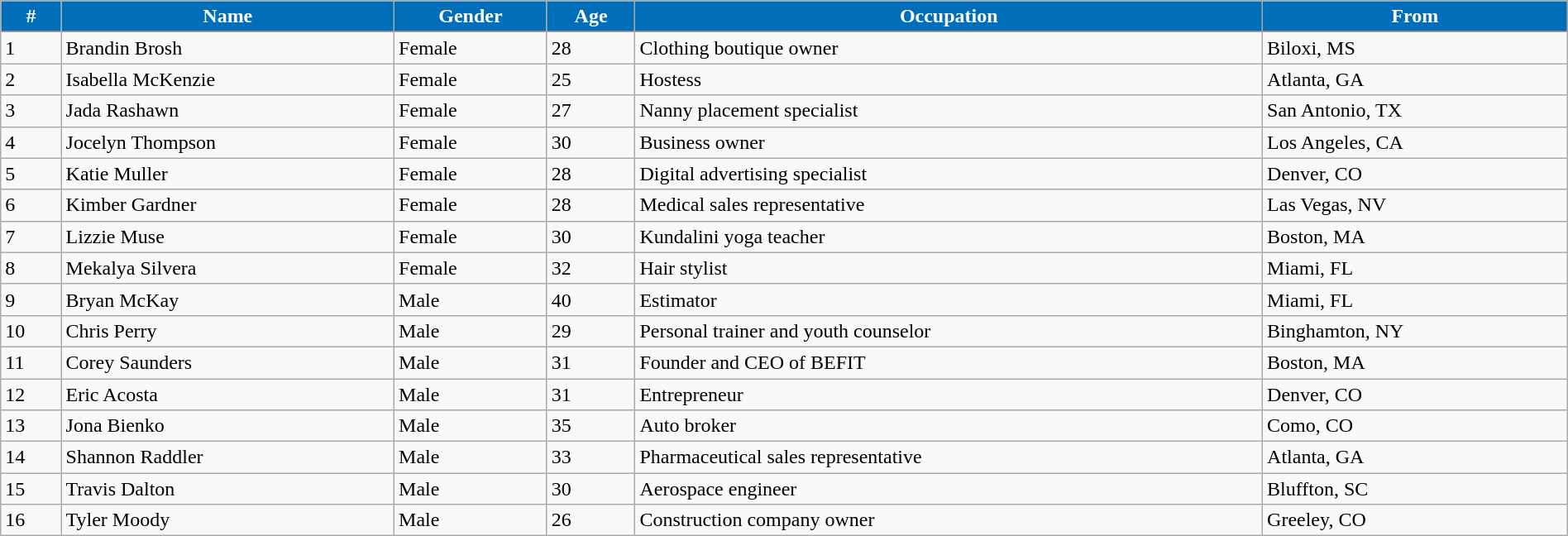<table class="wikitable" style="width: 100%; margin-right: 0;">
<tr>
<th style="background:#006eb9; color:#fff;">#</th>
<th style="background:#006eb9; color:#fff;">Name</th>
<th style="background:#006eb9; color:#fff;">Gender</th>
<th style="background:#006eb9; color:#fff;">Age</th>
<th style="background:#006eb9; color:#fff;">Occupation</th>
<th style="background:#006eb9; color:#fff;">From</th>
</tr>
<tr>
<td>1</td>
<td>Brandin Brosh</td>
<td>Female</td>
<td>28</td>
<td>Clothing boutique owner</td>
<td>Biloxi, MS</td>
</tr>
<tr>
<td>2</td>
<td>Isabella McKenzie</td>
<td>Female</td>
<td>25</td>
<td>Hostess</td>
<td>Atlanta, GA</td>
</tr>
<tr>
<td>3</td>
<td>Jada Rashawn</td>
<td>Female</td>
<td>27</td>
<td>Nanny placement specialist</td>
<td>San Antonio, TX</td>
</tr>
<tr>
<td>4</td>
<td>Jocelyn Thompson</td>
<td>Female</td>
<td>30</td>
<td>Business owner</td>
<td>Los Angeles, CA</td>
</tr>
<tr>
<td>5</td>
<td>Katie Muller</td>
<td>Female</td>
<td>28</td>
<td>Digital advertising specialist</td>
<td>Denver, CO</td>
</tr>
<tr>
<td>6</td>
<td>Kimber Gardner</td>
<td>Female</td>
<td>28</td>
<td>Medical sales representative</td>
<td>Las Vegas, NV</td>
</tr>
<tr>
<td>7</td>
<td>Lizzie Muse</td>
<td>Female</td>
<td>30</td>
<td>Kundalini yoga teacher</td>
<td>Boston, MA</td>
</tr>
<tr>
<td>8</td>
<td>Mekalya Silvera</td>
<td>Female</td>
<td>32</td>
<td>Hair stylist</td>
<td>Miami, FL</td>
</tr>
<tr>
<td>9</td>
<td>Bryan McKay</td>
<td>Male</td>
<td>40</td>
<td>Estimator</td>
<td>Miami, FL</td>
</tr>
<tr>
<td>10</td>
<td>Chris Perry</td>
<td>Male</td>
<td>29</td>
<td>Personal trainer and youth counselor</td>
<td>Binghamton, NY</td>
</tr>
<tr>
<td>11</td>
<td>Corey Saunders</td>
<td>Male</td>
<td>31</td>
<td>Founder and CEO of BEFIT</td>
<td>Boston, MA</td>
</tr>
<tr>
<td>12</td>
<td>Eric Acosta</td>
<td>Male</td>
<td>31</td>
<td>Entrepreneur</td>
<td>Denver, CO</td>
</tr>
<tr>
<td>13</td>
<td>Jona Bienko</td>
<td>Male</td>
<td>35</td>
<td>Auto broker</td>
<td>Como, CO</td>
</tr>
<tr>
<td>14</td>
<td>Shannon Raddler</td>
<td>Male</td>
<td>33</td>
<td>Pharmaceutical sales representative</td>
<td>Atlanta, GA</td>
</tr>
<tr>
<td>15</td>
<td>Travis Dalton</td>
<td>Male</td>
<td>30</td>
<td>Aerospace engineer</td>
<td>Bluffton, SC</td>
</tr>
<tr>
<td>16</td>
<td>Tyler Moody</td>
<td>Male</td>
<td>26</td>
<td>Construction company owner</td>
<td>Greeley, CO</td>
</tr>
</table>
